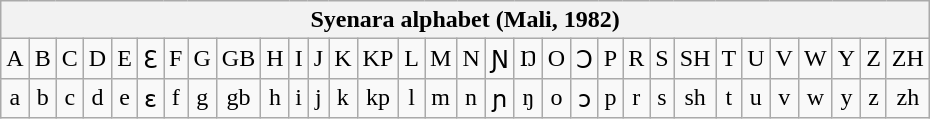<table class="wikitable" style="text-align: center; vertical-align: middle;">
<tr>
<th colspan="32">Syenara alphabet (Mali, 1982)</th>
</tr>
<tr ---->
<td>A</td>
<td>B</td>
<td>C</td>
<td>D</td>
<td>E</td>
<td>Ɛ</td>
<td>F</td>
<td>G</td>
<td>GB</td>
<td>H</td>
<td>I</td>
<td>J</td>
<td>K</td>
<td>KP</td>
<td>L</td>
<td>M</td>
<td>N</td>
<td>Ɲ</td>
<td>Ŋ</td>
<td>O</td>
<td>Ɔ</td>
<td>P</td>
<td>R</td>
<td>S</td>
<td>SH</td>
<td>T</td>
<td>U</td>
<td>V</td>
<td>W</td>
<td>Y</td>
<td>Z</td>
<td>ZH</td>
</tr>
<tr>
<td>a</td>
<td>b</td>
<td>c</td>
<td>d</td>
<td>e</td>
<td>ɛ</td>
<td>f</td>
<td>g</td>
<td>gb</td>
<td>h</td>
<td>i</td>
<td>j</td>
<td>k</td>
<td>kp</td>
<td>l</td>
<td>m</td>
<td>n</td>
<td>ɲ</td>
<td>ŋ</td>
<td>o</td>
<td>ɔ</td>
<td>p</td>
<td>r</td>
<td>s</td>
<td>sh</td>
<td>t</td>
<td>u</td>
<td>v</td>
<td>w</td>
<td>y</td>
<td>z</td>
<td>zh</td>
</tr>
</table>
